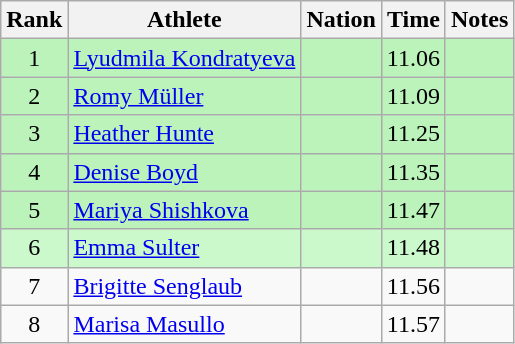<table class="wikitable sortable" style="text-align:center">
<tr>
<th>Rank</th>
<th>Athlete</th>
<th>Nation</th>
<th>Time</th>
<th>Notes</th>
</tr>
<tr style="background:#bbf3bb;">
<td>1</td>
<td align=left><a href='#'>Lyudmila Kondratyeva</a></td>
<td align=left></td>
<td>11.06</td>
<td></td>
</tr>
<tr style="background:#bbf3bb;">
<td>2</td>
<td align=left><a href='#'>Romy Müller</a></td>
<td align=left></td>
<td>11.09</td>
<td></td>
</tr>
<tr style="background:#bbf3bb;">
<td>3</td>
<td align=left><a href='#'>Heather Hunte</a></td>
<td align=left></td>
<td>11.25</td>
<td></td>
</tr>
<tr style="background:#bbf3bb;">
<td>4</td>
<td align=left><a href='#'>Denise Boyd</a></td>
<td align=left></td>
<td>11.35</td>
<td></td>
</tr>
<tr style="background:#bbf3bb;">
<td>5</td>
<td align=left><a href='#'>Mariya Shishkova</a></td>
<td align=left></td>
<td>11.47</td>
<td></td>
</tr>
<tr style="background:#ccf9cc;">
<td>6</td>
<td align=left><a href='#'>Emma Sulter</a></td>
<td align=left></td>
<td>11.48</td>
<td></td>
</tr>
<tr>
<td>7</td>
<td align=left><a href='#'>Brigitte Senglaub</a></td>
<td align=left></td>
<td>11.56</td>
<td></td>
</tr>
<tr>
<td>8</td>
<td align=left><a href='#'>Marisa Masullo</a></td>
<td align=left></td>
<td>11.57</td>
<td></td>
</tr>
</table>
